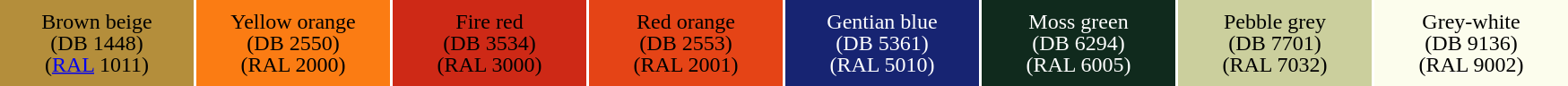<table border=0 cellpadding="8" cellspacing="2" align="left" style="font-size:100%;text-align:center;line-height:1em;">
<tr>
<td style="width:8em;background-color:#b48e3b">Brown beige<br>(DB 1448)<br>(<a href='#'>RAL</a> 1011)</td>
<td style="width:8em;background-color:#fb7c13">Yellow orange<br>(DB 2550)<br>(RAL 2000)</td>
<td style="width:8em;background-color:#ce2916">Fire red<br>(DB 3534)<br>(RAL 3000)</td>
<td style="width:8em;background-color:#e54416">Red orange<br>(DB 2553)<br>(RAL 2001)</td>
<td style="width:8em;background-color:#172472; color:white;">Gentian blue<br>(DB 5361)<br>(RAL 5010)</td>
<td style="width:8em;background-color:#102a1d; color:white;">Moss green<br>(DB 6294)<br>(RAL 6005)</td>
<td style="width:8em;background-color:#cbcf9d">Pebble grey<br>(DB 7701)<br>(RAL 7032)</td>
<td style="width:8em;background-color:#fcfded">Grey-white<br>(DB 9136)<br>(RAL 9002)</td>
</tr>
</table>
